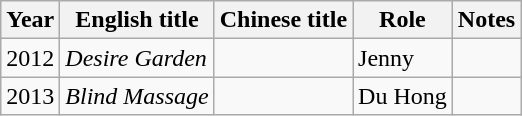<table class="wikitable">
<tr>
<th>Year</th>
<th>English title</th>
<th>Chinese title</th>
<th>Role</th>
<th>Notes</th>
</tr>
<tr>
<td>2012</td>
<td><em>Desire Garden</em></td>
<td></td>
<td>Jenny</td>
<td></td>
</tr>
<tr>
<td>2013</td>
<td><em>Blind Massage</em></td>
<td></td>
<td>Du Hong</td>
<td></td>
</tr>
</table>
